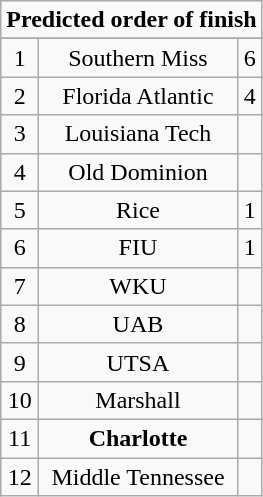<table class="wikitable">
<tr align="center">
<td align="center" Colspan="3"><strong>Predicted order of finish</strong></td>
</tr>
<tr align="center">
</tr>
<tr align="center">
<td>1</td>
<td>Southern Miss</td>
<td>6</td>
</tr>
<tr align="center">
<td>2</td>
<td>Florida Atlantic</td>
<td>4</td>
</tr>
<tr align="center">
<td>3</td>
<td>Louisiana Tech</td>
<td></td>
</tr>
<tr align="center">
<td>4</td>
<td>Old Dominion</td>
<td></td>
</tr>
<tr align="center">
<td>5</td>
<td>Rice</td>
<td>1</td>
</tr>
<tr align="center">
<td>6</td>
<td>FIU</td>
<td>1</td>
</tr>
<tr align="center">
<td>7</td>
<td>WKU</td>
<td></td>
</tr>
<tr align="center">
<td>8</td>
<td>UAB</td>
<td></td>
</tr>
<tr align="center">
<td>9</td>
<td>UTSA</td>
<td></td>
</tr>
<tr align="center">
<td>10</td>
<td>Marshall</td>
<td></td>
</tr>
<tr align="center">
<td>11</td>
<td><strong>Charlotte</strong></td>
<td></td>
</tr>
<tr align="center">
<td>12</td>
<td>Middle Tennessee</td>
<td></td>
</tr>
</table>
